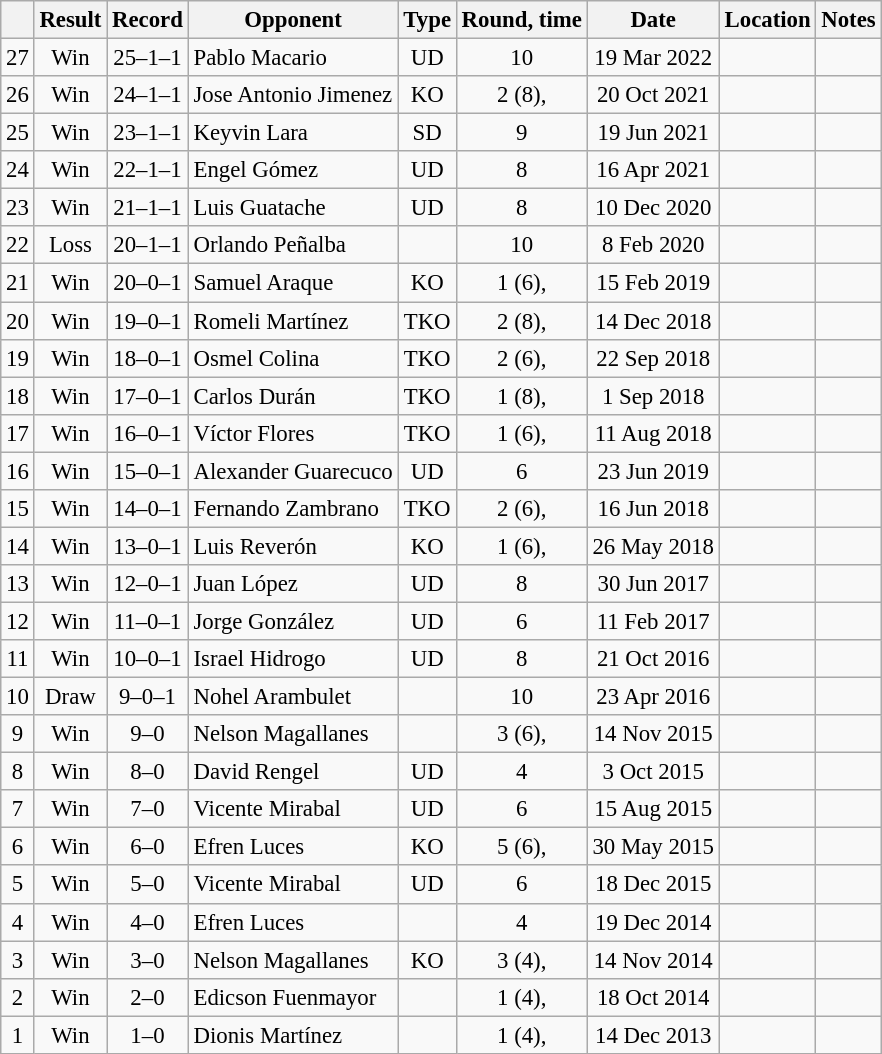<table class="wikitable" style="text-align:center; font-size:95%">
<tr>
<th></th>
<th>Result</th>
<th>Record</th>
<th>Opponent</th>
<th>Type</th>
<th>Round, time</th>
<th>Date</th>
<th>Location</th>
<th>Notes</th>
</tr>
<tr>
<td>27</td>
<td>Win</td>
<td>25–1–1</td>
<td style="text-align:left;">Pablo Macario</td>
<td>UD</td>
<td>10</td>
<td>19 Mar 2022</td>
<td style="text-align:left;"></td>
<td style="text-align:left;"></td>
</tr>
<tr>
<td>26</td>
<td>Win</td>
<td>24–1–1</td>
<td style="text-align:left;">Jose Antonio Jimenez</td>
<td>KO</td>
<td>2 (8), </td>
<td>20 Oct 2021</td>
<td style="text-align:left;"></td>
<td style="text-align:left;"></td>
</tr>
<tr>
<td>25</td>
<td>Win</td>
<td>23–1–1</td>
<td style="text-align:left;">Keyvin Lara</td>
<td>SD</td>
<td>9</td>
<td>19 Jun 2021</td>
<td style="text-align:left;"></td>
<td style="text-align:left;"></td>
</tr>
<tr>
<td>24</td>
<td>Win</td>
<td>22–1–1</td>
<td style="text-align:left;">Engel Gómez</td>
<td>UD</td>
<td>8</td>
<td>16 Apr 2021</td>
<td style="text-align:left;"></td>
<td style="text-align:left;"></td>
</tr>
<tr>
<td>23</td>
<td>Win</td>
<td>21–1–1</td>
<td style="text-align:left;">Luis Guatache</td>
<td>UD</td>
<td>8</td>
<td>10 Dec 2020</td>
<td style="text-align:left;"></td>
<td style="text-align:left;"></td>
</tr>
<tr>
<td>22</td>
<td>Loss</td>
<td>20–1–1</td>
<td style="text-align:left;">Orlando Peñalba</td>
<td></td>
<td>10</td>
<td>8 Feb 2020</td>
<td style="text-align:left;"></td>
<td style="text-align:left;"></td>
</tr>
<tr>
<td>21</td>
<td>Win</td>
<td>20–0–1</td>
<td style="text-align:left;">Samuel Araque</td>
<td>KO</td>
<td>1 (6), </td>
<td>15 Feb 2019</td>
<td style="text-align:left;"></td>
<td></td>
</tr>
<tr>
<td>20</td>
<td>Win</td>
<td>19–0–1</td>
<td style="text-align:left;">Romeli Martínez</td>
<td>TKO</td>
<td>2 (8), </td>
<td>14 Dec 2018</td>
<td style="text-align:left;"></td>
<td></td>
</tr>
<tr>
<td>19</td>
<td>Win</td>
<td>18–0–1</td>
<td style="text-align:left;">Osmel Colina</td>
<td>TKO</td>
<td>2 (6), </td>
<td>22 Sep 2018</td>
<td style="text-align:left;"></td>
<td></td>
</tr>
<tr>
<td>18</td>
<td>Win</td>
<td>17–0–1</td>
<td style="text-align:left;">Carlos Durán</td>
<td>TKO</td>
<td>1 (8), </td>
<td>1 Sep 2018</td>
<td style="text-align:left;"></td>
<td></td>
</tr>
<tr>
<td>17</td>
<td>Win</td>
<td>16–0–1</td>
<td style="text-align:left;">Víctor Flores</td>
<td>TKO</td>
<td>1 (6), </td>
<td>11 Aug 2018</td>
<td style="text-align:left;"></td>
<td></td>
</tr>
<tr>
<td>16</td>
<td>Win</td>
<td>15–0–1</td>
<td style="text-align:left;">Alexander Guarecuco</td>
<td>UD</td>
<td>6</td>
<td>23 Jun 2019</td>
<td style="text-align:left;"></td>
<td></td>
</tr>
<tr>
<td>15</td>
<td>Win</td>
<td>14–0–1</td>
<td style="text-align:left;">Fernando Zambrano</td>
<td>TKO</td>
<td>2 (6), </td>
<td>16 Jun 2018</td>
<td style="text-align:left;"></td>
<td></td>
</tr>
<tr>
<td>14</td>
<td>Win</td>
<td>13–0–1</td>
<td style="text-align:left;">Luis Reverón</td>
<td>KO</td>
<td>1 (6), </td>
<td>26 May 2018</td>
<td style="text-align:left;"></td>
<td></td>
</tr>
<tr>
<td>13</td>
<td>Win</td>
<td>12–0–1</td>
<td style="text-align:left;">Juan López</td>
<td>UD</td>
<td>8</td>
<td>30 Jun 2017</td>
<td style="text-align:left;"></td>
<td></td>
</tr>
<tr>
<td>12</td>
<td>Win</td>
<td>11–0–1</td>
<td style="text-align:left;">Jorge González</td>
<td>UD</td>
<td>6</td>
<td>11 Feb 2017</td>
<td style="text-align:left;"></td>
<td></td>
</tr>
<tr>
<td>11</td>
<td>Win</td>
<td>10–0–1</td>
<td style="text-align:left;">Israel Hidrogo</td>
<td>UD</td>
<td>8</td>
<td>21 Oct 2016</td>
<td style="text-align:left;"></td>
<td></td>
</tr>
<tr>
<td>10</td>
<td>Draw</td>
<td>9–0–1</td>
<td style="text-align:left;">Nohel Arambulet</td>
<td></td>
<td>10</td>
<td>23 Apr 2016</td>
<td style="text-align:left;"></td>
<td></td>
</tr>
<tr>
<td>9</td>
<td>Win</td>
<td>9–0</td>
<td style="text-align:left;">Nelson Magallanes</td>
<td></td>
<td>3 (6), </td>
<td>14 Nov 2015</td>
<td style="text-align:left;"></td>
<td></td>
</tr>
<tr>
<td>8</td>
<td>Win</td>
<td>8–0</td>
<td style="text-align:left;">David Rengel</td>
<td>UD</td>
<td>4</td>
<td>3 Oct 2015</td>
<td style="text-align:left;"></td>
<td></td>
</tr>
<tr>
<td>7</td>
<td>Win</td>
<td>7–0</td>
<td style="text-align:left;">Vicente Mirabal</td>
<td>UD</td>
<td>6</td>
<td>15 Aug 2015</td>
<td style="text-align:left;"></td>
<td></td>
</tr>
<tr>
<td>6</td>
<td>Win</td>
<td>6–0</td>
<td style="text-align:left;">Efren Luces</td>
<td>KO</td>
<td>5 (6), </td>
<td>30 May 2015</td>
<td style="text-align:left;"></td>
<td></td>
</tr>
<tr>
<td>5</td>
<td>Win</td>
<td>5–0</td>
<td style="text-align:left;">Vicente Mirabal</td>
<td>UD</td>
<td>6</td>
<td>18 Dec 2015</td>
<td style="text-align:left;"></td>
<td></td>
</tr>
<tr>
<td>4</td>
<td>Win</td>
<td>4–0</td>
<td style="text-align:left;">Efren Luces</td>
<td></td>
<td>4</td>
<td>19 Dec 2014</td>
<td style="text-align:left;"></td>
<td></td>
</tr>
<tr>
<td>3</td>
<td>Win</td>
<td>3–0</td>
<td style="text-align:left;">Nelson Magallanes</td>
<td>KO</td>
<td>3 (4), </td>
<td>14 Nov 2014</td>
<td style="text-align:left;"></td>
<td></td>
</tr>
<tr>
<td>2</td>
<td>Win</td>
<td>2–0</td>
<td style="text-align:left;">Edicson Fuenmayor</td>
<td></td>
<td>1 (4), </td>
<td>18 Oct 2014</td>
<td style="text-align:left;"></td>
<td></td>
</tr>
<tr>
<td>1</td>
<td>Win</td>
<td>1–0</td>
<td style="text-align:left;">Dionis Martínez</td>
<td></td>
<td>1 (4), </td>
<td>14 Dec 2013</td>
<td style="text-align:left;"></td>
<td></td>
</tr>
</table>
